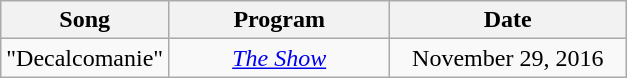<table class="wikitable" style="text-align:center;">
<tr>
<th style="width:90px;">Song</th>
<th style="width:140px;">Program</th>
<th style="width:150px;">Date</th>
</tr>
<tr>
<td rowspan="1">"Decalcomanie"</td>
<td><em><a href='#'>The Show</a></em></td>
<td>November 29, 2016</td>
</tr>
</table>
